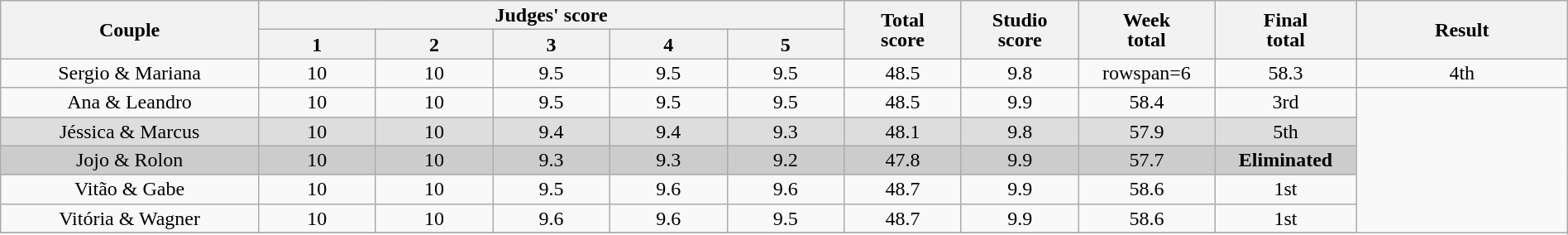<table class="wikitable" style="font-size:100%; line-height:16px; text-align:center" width="100%">
<tr>
<th rowspan=2 width="11.00%">Couple</th>
<th colspan=5 width="25.00%">Judges' score</th>
<th rowspan=2 width="05.00%">Total<br>score</th>
<th rowspan=2 width="05.00%">Studio<br>score</th>
<th rowspan=2 width="05.00%">Week<br>total</th>
<th rowspan=2 width="05.00%">Final<br>total</th>
<th rowspan=2 width="09.00%">Result</th>
</tr>
<tr>
<th width="05.0%">1</th>
<th width="05.0%">2</th>
<th width="05.0%">3</th>
<th width="05.0%">4</th>
<th width="05.0%">5</th>
</tr>
<tr>
<td>Sergio & Mariana</td>
<td>10</td>
<td>10</td>
<td>9.5</td>
<td>9.5</td>
<td>9.5</td>
<td>48.5</td>
<td>9.8</td>
<td>rowspan=6 </td>
<td>58.3</td>
<td>4th</td>
</tr>
<tr>
<td>Ana & Leandro</td>
<td>10</td>
<td>10</td>
<td>9.5</td>
<td>9.5</td>
<td>9.5</td>
<td>48.5</td>
<td>9.9</td>
<td>58.4</td>
<td>3rd</td>
</tr>
<tr bgcolor=DDDDDD>
<td>Jéssica & Marcus</td>
<td>10</td>
<td>10</td>
<td>9.4</td>
<td>9.4</td>
<td>9.3</td>
<td>48.1</td>
<td>9.8</td>
<td>57.9</td>
<td>5th</td>
</tr>
<tr bgcolor="CCCCCC">
<td>Jojo & Rolon</td>
<td>10</td>
<td>10</td>
<td>9.3</td>
<td>9.3</td>
<td>9.2</td>
<td>47.8</td>
<td>9.9</td>
<td>57.7</td>
<td><strong>Eliminated</strong></td>
</tr>
<tr>
<td>Vitão & Gabe</td>
<td>10</td>
<td>10</td>
<td>9.5</td>
<td>9.6</td>
<td>9.6</td>
<td>48.7</td>
<td>9.9</td>
<td>58.6</td>
<td>1st</td>
</tr>
<tr>
<td>Vitória & Wagner</td>
<td>10</td>
<td>10</td>
<td>9.6</td>
<td>9.6</td>
<td>9.5</td>
<td>48.7</td>
<td>9.9</td>
<td>58.6</td>
<td>1st</td>
</tr>
<tr>
</tr>
</table>
